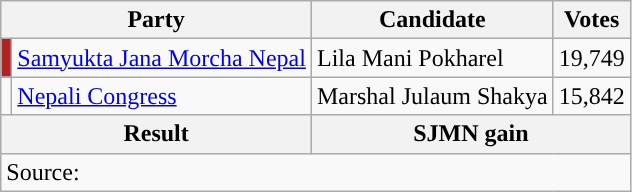<table class="wikitable">
<tr>
<th colspan="2">Party</th>
<th>Candidate</th>
<th>Votes</th>
</tr>
<tr>
<td style="background-color:firebrick"></td>
<td><a href='#'>Samyukta Jana Morcha Nepal</a></td>
<td>Lila Mani Pokharel</td>
<td>19,749</td>
</tr>
<tr>
<td style="background-color:"></td>
<td><a href='#'>Nepali Congress</a></td>
<td>Marshal Julaum Shakya</td>
<td>15,842</td>
</tr>
<tr>
<th colspan="2">Result</th>
<th colspan="2">SJMN gain</th>
</tr>
<tr>
<td colspan="4">Source: </td>
</tr>
</table>
